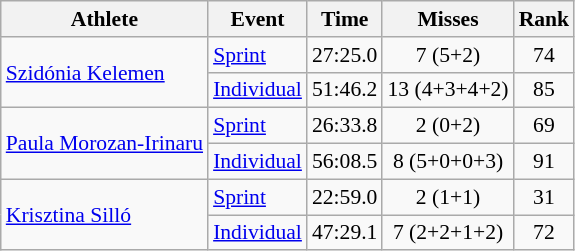<table class="wikitable" style="font-size:90%">
<tr>
<th>Athlete</th>
<th>Event</th>
<th>Time</th>
<th>Misses</th>
<th>Rank</th>
</tr>
<tr align=center>
<td align=left rowspan=2><a href='#'>Szidónia Kelemen</a></td>
<td align=left><a href='#'>Sprint</a></td>
<td>27:25.0</td>
<td>7 (5+2)</td>
<td>74</td>
</tr>
<tr align=center>
<td align=left><a href='#'>Individual</a></td>
<td>51:46.2</td>
<td>13 (4+3+4+2)</td>
<td>85</td>
</tr>
<tr align=center>
<td align=left rowspan=2><a href='#'>Paula Morozan-Irinaru</a></td>
<td align=left><a href='#'>Sprint</a></td>
<td>26:33.8</td>
<td>2 (0+2)</td>
<td>69</td>
</tr>
<tr align=center>
<td align=left><a href='#'>Individual</a></td>
<td>56:08.5</td>
<td>8 (5+0+0+3)</td>
<td>91</td>
</tr>
<tr align=center>
<td align=left rowspan=2><a href='#'>Krisztina Silló</a></td>
<td align=left><a href='#'>Sprint</a></td>
<td>22:59.0</td>
<td>2 (1+1)</td>
<td>31</td>
</tr>
<tr align=center>
<td align=left><a href='#'>Individual</a></td>
<td>47:29.1</td>
<td>7 (2+2+1+2)</td>
<td>72</td>
</tr>
</table>
